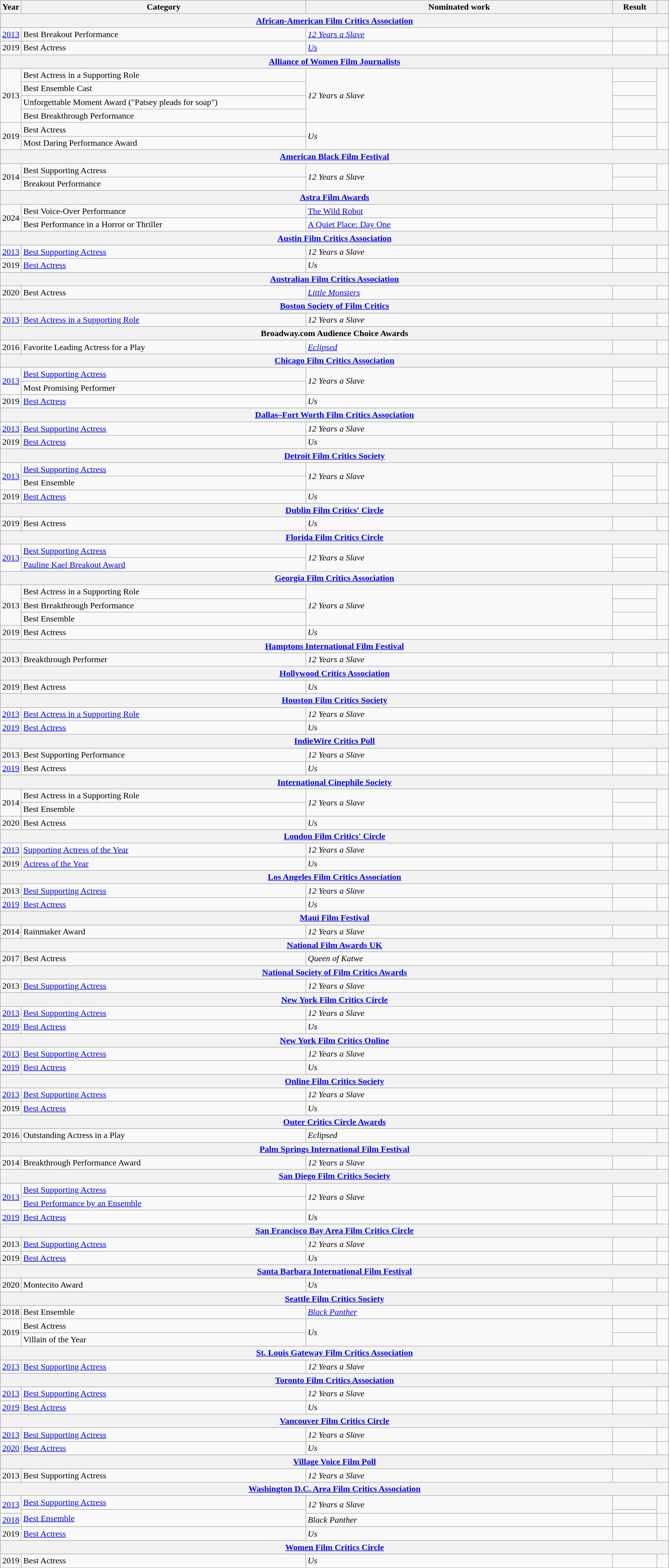<table class=wikitable>
<tr>
<th scope="col" style="width:1em;">Year</th>
<th scope="col" style="width:36em;">Category</th>
<th scope="col" style="width:39em;">Nominated work</th>
<th scope="col" style="width:5em;">Result</th>
<th scope="col" style="width:1em;"></th>
</tr>
<tr>
<th scope="col" colspan="5"><a href='#'>African-American Film Critics Association</a></th>
</tr>
<tr>
<td><a href='#'>2013</a></td>
<td>Best Breakout Performance</td>
<td><em><a href='#'>12 Years a Slave</a></em></td>
<td></td>
<td></td>
</tr>
<tr>
<td>2019</td>
<td>Best Actress</td>
<td><em><a href='#'>Us</a></em></td>
<td></td>
<td></td>
</tr>
<tr>
<th scope="col" colspan="5"><a href='#'>Alliance of Women Film Journalists</a></th>
</tr>
<tr>
<td rowspan="4">2013</td>
<td>Best Actress in a Supporting Role</td>
<td rowspan="4"><em>12 Years a Slave</em></td>
<td></td>
<td rowspan="4"></td>
</tr>
<tr>
<td>Best Ensemble Cast</td>
<td></td>
</tr>
<tr>
<td>Unforgettable Moment Award ("Patsey pleads for soap")</td>
<td></td>
</tr>
<tr>
<td>Best Breakthrough Performance</td>
<td></td>
</tr>
<tr>
<td rowspan="2">2019</td>
<td>Best Actress</td>
<td rowspan="2"><em>Us</em></td>
<td></td>
<td rowspan="2"></td>
</tr>
<tr>
<td>Most Daring Performance Award</td>
<td></td>
</tr>
<tr>
<th scope="col" colspan="5"><a href='#'>American Black Film Festival</a></th>
</tr>
<tr>
<td rowspan="2">2014</td>
<td>Best Supporting Actress</td>
<td rowspan="2"><em>12 Years a Slave</em></td>
<td></td>
<td rowspan="2"></td>
</tr>
<tr>
<td>Breakout Performance</td>
<td></td>
</tr>
<tr>
<th scope="col" colspan="5"><a href='#'>Astra Film Awards</a></th>
</tr>
<tr>
<td rowspan="2">2024</td>
<td>Best Voice-Over Performance</td>
<td><a href='#'>The Wild Robot</a></td>
<td></td>
<td rowspan="2"></td>
</tr>
<tr>
<td>Best Performance in a Horror or Thriller</td>
<td><a href='#'>A Quiet Place: Day One</a></td>
<td></td>
</tr>
<tr>
<th scope="col" colspan="5"><a href='#'>Austin Film Critics Association</a></th>
</tr>
<tr>
<td><a href='#'>2013</a></td>
<td><a href='#'>Best Supporting Actress</a></td>
<td><em>12 Years a Slave</em></td>
<td></td>
<td></td>
</tr>
<tr>
<td>2019</td>
<td><a href='#'>Best Actress</a></td>
<td><em>Us</em></td>
<td></td>
<td></td>
</tr>
<tr>
<th scope="col" colspan="5"><a href='#'>Australian Film Critics Association</a></th>
</tr>
<tr>
<td>2020</td>
<td>Best Actress</td>
<td><em><a href='#'>Little Monsters</a></em></td>
<td></td>
<td></td>
</tr>
<tr>
<th scope="col" colspan="5"><a href='#'>Boston Society of Film Critics</a></th>
</tr>
<tr>
<td><a href='#'>2013</a></td>
<td><a href='#'>Best Actress in a Supporting Role</a></td>
<td><em>12 Years a Slave</em></td>
<td></td>
<td></td>
</tr>
<tr>
<th scope="col" colspan="5">Broadway.com Audience Choice Awards</th>
</tr>
<tr>
<td>2016</td>
<td>Favorite Leading Actress for a Play</td>
<td><em><a href='#'>Eclipsed</a></em></td>
<td></td>
<td></td>
</tr>
<tr>
<th scope="col" colspan="5"><a href='#'>Chicago Film Critics Association</a></th>
</tr>
<tr>
<td rowspan="2"><a href='#'>2013</a></td>
<td><a href='#'>Best Supporting Actress</a></td>
<td rowspan="2"><em>12 Years a Slave</em></td>
<td></td>
<td rowspan="2"></td>
</tr>
<tr>
<td>Most Promising Performer</td>
<td></td>
</tr>
<tr>
<td>2019</td>
<td><a href='#'>Best Actress</a></td>
<td><em>Us</em></td>
<td></td>
<td></td>
</tr>
<tr>
<th scope="col" colspan="5"><a href='#'>Dallas–Fort Worth Film Critics Association</a></th>
</tr>
<tr>
<td><a href='#'>2013</a></td>
<td><a href='#'>Best Supporting Actress</a></td>
<td><em>12 Years a Slave</em></td>
<td></td>
<td></td>
</tr>
<tr>
<td>2019</td>
<td><a href='#'>Best Actress</a></td>
<td><em>Us</em></td>
<td></td>
<td></td>
</tr>
<tr>
<th scope="col" colspan="5"><a href='#'>Detroit Film Critics Society</a></th>
</tr>
<tr>
<td rowspan="2"><a href='#'>2013</a></td>
<td><a href='#'>Best Supporting Actress</a></td>
<td rowspan="2"><em>12 Years a Slave</em></td>
<td></td>
<td rowspan="2"></td>
</tr>
<tr>
<td>Best Ensemble</td>
<td></td>
</tr>
<tr>
<td>2019</td>
<td><a href='#'>Best Actress</a></td>
<td><em>Us</em></td>
<td></td>
<td></td>
</tr>
<tr>
<th scope="col" colspan="5"><a href='#'>Dublin Film Critics' Circle</a></th>
</tr>
<tr>
<td>2019</td>
<td>Best Actress</td>
<td><em>Us</em></td>
<td></td>
<td></td>
</tr>
<tr>
<th scope="col" colspan="5"><a href='#'>Florida Film Critics Circle</a></th>
</tr>
<tr>
<td rowspan="2"><a href='#'>2013</a></td>
<td><a href='#'>Best Supporting Actress</a></td>
<td rowspan="2"><em>12 Years a Slave</em></td>
<td></td>
<td rowspan="2"></td>
</tr>
<tr>
<td><a href='#'>Pauline Kael Breakout Award</a></td>
<td></td>
</tr>
<tr>
<th scope="col" colspan="5"><a href='#'>Georgia Film Critics Association</a></th>
</tr>
<tr>
<td rowspan="3">2013</td>
<td>Best Actress in a Supporting Role</td>
<td rowspan="3"><em>12 Years a Slave</em></td>
<td></td>
<td rowspan="3"></td>
</tr>
<tr>
<td>Best Breakthrough Performance</td>
<td></td>
</tr>
<tr>
<td>Best Ensemble</td>
<td></td>
</tr>
<tr>
<td>2019</td>
<td>Best Actress</td>
<td><em>Us</em></td>
<td></td>
<td></td>
</tr>
<tr>
<th scope="col" colspan="5"><a href='#'>Hamptons International Film Festival</a></th>
</tr>
<tr>
<td>2013</td>
<td>Breakthrough Performer</td>
<td><em>12 Years a Slave</em></td>
<td></td>
<td></td>
</tr>
<tr>
<th scope="col" colspan="5"><a href='#'>Hollywood Critics Association</a></th>
</tr>
<tr>
<td>2019</td>
<td>Best Actress</td>
<td><em>Us</em></td>
<td></td>
<td></td>
</tr>
<tr>
<th scope="col" colspan="5"><a href='#'>Houston Film Critics Society</a></th>
</tr>
<tr>
<td><a href='#'>2013</a></td>
<td><a href='#'>Best Actress in a Supporting Role</a></td>
<td><em>12 Years a Slave</em></td>
<td></td>
<td></td>
</tr>
<tr>
<td><a href='#'>2019</a></td>
<td><a href='#'>Best Actress</a></td>
<td><em>Us</em></td>
<td></td>
<td></td>
</tr>
<tr>
<th scope="col" colspan="5"><a href='#'>IndieWire Critics Poll</a></th>
</tr>
<tr>
<td>2013</td>
<td>Best Supporting Performance</td>
<td><em>12 Years a Slave</em></td>
<td></td>
<td></td>
</tr>
<tr>
<td><a href='#'>2019</a></td>
<td>Best Actress</td>
<td><em>Us</em></td>
<td></td>
<td></td>
</tr>
<tr>
<th scope="col" colspan="5"><a href='#'>International Cinephile Society</a></th>
</tr>
<tr>
<td rowspan="2">2014</td>
<td>Best Actress in a Supporting Role</td>
<td rowspan="2"><em>12 Years a Slave</em></td>
<td></td>
<td rowspan="2"></td>
</tr>
<tr>
<td>Best Ensemble</td>
<td></td>
</tr>
<tr>
<td>2020</td>
<td>Best Actress</td>
<td><em>Us</em></td>
<td></td>
<td></td>
</tr>
<tr>
<th scope="col" colspan="5"><a href='#'>London Film Critics' Circle</a></th>
</tr>
<tr>
<td><a href='#'>2013</a></td>
<td><a href='#'>Supporting Actress of the Year</a></td>
<td><em>12 Years a Slave</em></td>
<td></td>
<td></td>
</tr>
<tr>
<td>2019</td>
<td><a href='#'>Actress of the Year</a></td>
<td><em>Us</em></td>
<td></td>
<td></td>
</tr>
<tr>
<th scope="col" colspan="5"><a href='#'>Los Angeles Film Critics Association</a></th>
</tr>
<tr>
<td>2013</td>
<td><a href='#'>Best Supporting Actress</a></td>
<td><em>12 Years a Slave</em></td>
<td></td>
<td></td>
</tr>
<tr>
<td><a href='#'>2019</a></td>
<td><a href='#'>Best Actress</a></td>
<td><em>Us</em></td>
<td></td>
<td></td>
</tr>
<tr>
<th scope="col" colspan="5"><a href='#'>Maui Film Festival</a></th>
</tr>
<tr>
<td>2014</td>
<td>Rainmaker Award</td>
<td><em>12 Years a Slave</em></td>
<td></td>
<td></td>
</tr>
<tr>
<th scope="col" colspan="5"><a href='#'>National Film Awards UK</a></th>
</tr>
<tr>
<td>2017</td>
<td>Best Actress</td>
<td><em>Queen of Katwe</em></td>
<td></td>
<td></td>
</tr>
<tr>
<th scope="col" colspan="5"><a href='#'>National Society of Film Critics Awards</a></th>
</tr>
<tr>
<td>2013</td>
<td><a href='#'>Best Supporting Actress</a></td>
<td><em>12 Years a Slave</em></td>
<td></td>
<td></td>
</tr>
<tr>
<th scope="col" colspan="5"><a href='#'>New York Film Critics Circle</a></th>
</tr>
<tr>
<td><a href='#'>2013</a></td>
<td><a href='#'>Best Supporting Actress</a></td>
<td><em>12 Years a Slave</em></td>
<td></td>
<td></td>
</tr>
<tr>
<td><a href='#'>2019</a></td>
<td><a href='#'>Best Actress</a></td>
<td><em>Us</em></td>
<td></td>
<td></td>
</tr>
<tr>
<th scope="col" colspan="5"><a href='#'>New York Film Critics Online</a></th>
</tr>
<tr>
<td><a href='#'>2013</a></td>
<td><a href='#'>Best Supporting Actress</a></td>
<td><em>12 Years a Slave</em></td>
<td></td>
<td></td>
</tr>
<tr>
<td><a href='#'>2019</a></td>
<td><a href='#'>Best Actress</a></td>
<td><em>Us</em></td>
<td></td>
<td></td>
</tr>
<tr>
<th scope="col" colspan="5"><a href='#'>Online Film Critics Society</a></th>
</tr>
<tr>
<td><a href='#'>2013</a></td>
<td><a href='#'>Best Supporting Actress</a></td>
<td><em>12 Years a Slave</em></td>
<td></td>
<td></td>
</tr>
<tr>
<td>2019</td>
<td><a href='#'>Best Actress</a></td>
<td><em>Us</em></td>
<td></td>
<td></td>
</tr>
<tr>
<th scope="col" colspan="5"><a href='#'>Outer Critics Circle Awards</a></th>
</tr>
<tr>
<td>2016</td>
<td>Outstanding Actress in a Play</td>
<td><em>Eclipsed</em></td>
<td></td>
<td></td>
</tr>
<tr>
<th scope="col" colspan="5"><a href='#'>Palm Springs International Film Festival</a></th>
</tr>
<tr>
<td>2014</td>
<td>Breakthrough Performance Award</td>
<td><em>12 Years a Slave</em></td>
<td></td>
<td></td>
</tr>
<tr>
<th scope="col" colspan="5"><a href='#'>San Diego Film Critics Society</a></th>
</tr>
<tr>
<td rowspan="2"><a href='#'>2013</a></td>
<td><a href='#'>Best Supporting Actress</a></td>
<td rowspan="2"><em>12 Years a Slave</em></td>
<td></td>
<td rowspan="2"></td>
</tr>
<tr>
<td><a href='#'>Best Performance by an Ensemble</a></td>
<td></td>
</tr>
<tr>
<td><a href='#'>2019</a></td>
<td><a href='#'>Best Actress</a></td>
<td><em>Us</em></td>
<td></td>
<td></td>
</tr>
<tr>
<th scope="col" colspan="5"><a href='#'>San Francisco Bay Area Film Critics Circle</a></th>
</tr>
<tr>
<td>2013</td>
<td><a href='#'>Best Supporting Actress</a></td>
<td><em>12 Years a Slave</em></td>
<td></td>
<td></td>
</tr>
<tr>
<td>2019</td>
<td><a href='#'>Best Actress</a></td>
<td><em>Us</em></td>
<td></td>
<td></td>
</tr>
<tr>
<th scope="col" colspan="5"><a href='#'>Santa Barbara International Film Festival</a></th>
</tr>
<tr>
<td>2020</td>
<td>Montecito Award</td>
<td><em>Us</em></td>
<td></td>
<td></td>
</tr>
<tr>
<th scope="col" colspan="5"><a href='#'>Seattle Film Critics Society</a></th>
</tr>
<tr>
<td>2018</td>
<td>Best Ensemble</td>
<td><em><a href='#'>Black Panther</a></em></td>
<td></td>
<td></td>
</tr>
<tr>
<td rowspan="2">2019</td>
<td>Best Actress</td>
<td rowspan="2"><em>Us</em></td>
<td></td>
<td rowspan="2"></td>
</tr>
<tr>
<td>Villain of the Year</td>
<td></td>
</tr>
<tr>
<th scope="col" colspan="5"><a href='#'>St. Louis Gateway Film Critics Association</a></th>
</tr>
<tr>
<td><a href='#'>2013</a></td>
<td><a href='#'>Best Supporting Actress</a></td>
<td><em>12 Years a Slave</em></td>
<td></td>
<td></td>
</tr>
<tr>
<th scope="col" colspan="5"><a href='#'>Toronto Film Critics Association</a></th>
</tr>
<tr>
<td><a href='#'>2013</a></td>
<td><a href='#'>Best Supporting Actress</a></td>
<td><em>12 Years a Slave</em></td>
<td></td>
<td></td>
</tr>
<tr>
<td><a href='#'>2019</a></td>
<td><a href='#'>Best Actress</a></td>
<td><em>Us</em></td>
<td></td>
<td></td>
</tr>
<tr>
<th scope="col" colspan="5"><a href='#'>Vancouver Film Critics Circle</a></th>
</tr>
<tr>
<td><a href='#'>2013</a></td>
<td><a href='#'>Best Supporting Actress</a></td>
<td><em>12 Years a Slave</em></td>
<td></td>
<td></td>
</tr>
<tr>
<td><a href='#'>2020</a></td>
<td><a href='#'>Best Actress</a></td>
<td><em>Us</em></td>
<td></td>
<td></td>
</tr>
<tr>
<th scope="col" colspan="5"><a href='#'>Village Voice Film Poll</a></th>
</tr>
<tr>
<td>2013</td>
<td>Best Supporting Actress</td>
<td><em>12 Years a Slave</em></td>
<td></td>
<td></td>
</tr>
<tr>
<th scope="col" colspan="5"><a href='#'>Washington D.C. Area Film Critics Association</a></th>
</tr>
<tr>
<td rowspan="2"><a href='#'>2013</a></td>
<td><a href='#'>Best Supporting Actress</a></td>
<td rowspan="2"><em>12 Years a Slave</em></td>
<td></td>
<td rowspan="2"></td>
</tr>
<tr>
<td rowspan="2"><a href='#'>Best Ensemble</a></td>
<td></td>
</tr>
<tr>
<td><a href='#'>2018</a></td>
<td><em>Black Panther</em></td>
<td></td>
<td></td>
</tr>
<tr>
<td>2019</td>
<td><a href='#'>Best Actress</a></td>
<td><em>Us</em></td>
<td></td>
<td></td>
</tr>
<tr>
<th scope="col" colspan="5"><a href='#'>Women Film Critics Circle</a></th>
</tr>
<tr>
<td>2019</td>
<td>Best Actress</td>
<td><em>Us</em></td>
<td></td>
<td></td>
</tr>
<tr>
</tr>
</table>
